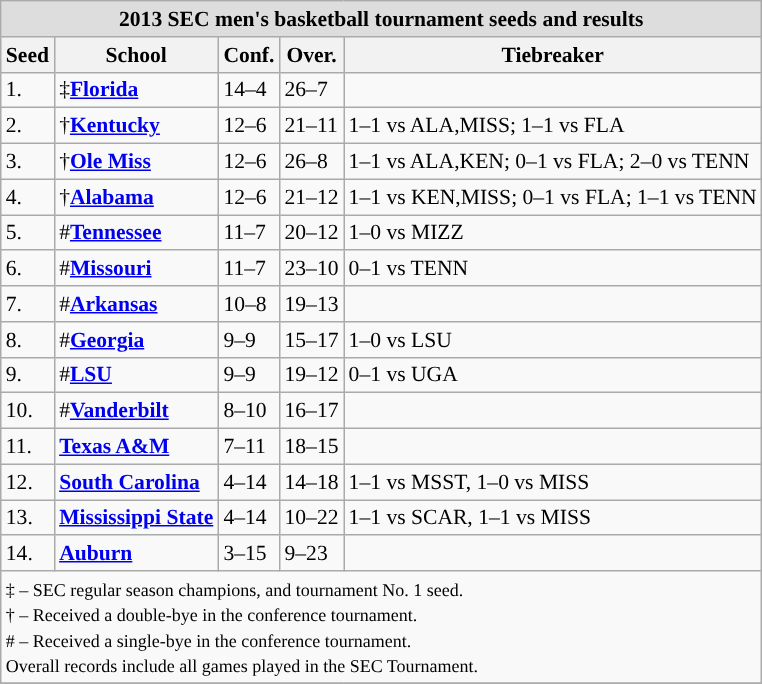<table class="wikitable" style="white-space:nowrap; font-size:90%;">
<tr>
<td colspan="10" style="text-align:center; background:#DDDDDD; font:#000000"><strong>2013 SEC men's basketball tournament seeds and results</strong></td>
</tr>
<tr bgcolor="#efefef">
<th>Seed</th>
<th>School</th>
<th>Conf.</th>
<th>Over.</th>
<th>Tiebreaker</th>
</tr>
<tr>
<td>1.</td>
<td>‡<strong><a href='#'>Florida</a></strong></td>
<td>14–4</td>
<td>26–7</td>
<td></td>
</tr>
<tr>
<td>2.</td>
<td>†<strong><a href='#'>Kentucky</a></strong></td>
<td>12–6</td>
<td>21–11</td>
<td>1–1 vs ALA,MISS; 1–1 vs FLA</td>
</tr>
<tr>
<td>3.</td>
<td>†<strong><a href='#'>Ole Miss</a></strong></td>
<td>12–6</td>
<td>26–8</td>
<td>1–1 vs ALA,KEN; 0–1 vs FLA; 2–0 vs TENN</td>
</tr>
<tr>
<td>4.</td>
<td>†<strong><a href='#'>Alabama</a></strong></td>
<td>12–6</td>
<td>21–12</td>
<td>1–1 vs KEN,MISS; 0–1 vs FLA; 1–1 vs TENN</td>
</tr>
<tr>
<td>5.</td>
<td>#<strong><a href='#'>Tennessee</a></strong></td>
<td>11–7</td>
<td>20–12</td>
<td>1–0 vs MIZZ</td>
</tr>
<tr>
<td>6.</td>
<td>#<strong><a href='#'>Missouri</a></strong></td>
<td>11–7</td>
<td>23–10</td>
<td>0–1 vs TENN</td>
</tr>
<tr>
<td>7.</td>
<td>#<strong><a href='#'>Arkansas</a></strong></td>
<td>10–8</td>
<td>19–13</td>
<td></td>
</tr>
<tr>
<td>8.</td>
<td>#<strong><a href='#'>Georgia</a></strong></td>
<td>9–9</td>
<td>15–17</td>
<td>1–0 vs LSU</td>
</tr>
<tr>
<td>9.</td>
<td>#<strong><a href='#'>LSU</a></strong></td>
<td>9–9</td>
<td>19–12</td>
<td>0–1 vs UGA</td>
</tr>
<tr>
<td>10.</td>
<td>#<strong><a href='#'>Vanderbilt</a></strong></td>
<td>8–10</td>
<td>16–17</td>
<td></td>
</tr>
<tr>
<td>11.</td>
<td><strong><a href='#'>Texas A&M</a></strong></td>
<td>7–11</td>
<td>18–15</td>
<td></td>
</tr>
<tr>
<td>12.</td>
<td><strong><a href='#'>South Carolina</a></strong></td>
<td>4–14</td>
<td>14–18</td>
<td>1–1 vs MSST, 1–0 vs MISS</td>
</tr>
<tr>
<td>13.</td>
<td><strong><a href='#'>Mississippi State</a></strong></td>
<td>4–14</td>
<td>10–22</td>
<td>1–1 vs SCAR, 1–1 vs MISS</td>
</tr>
<tr>
<td>14.</td>
<td><strong><a href='#'>Auburn</a></strong></td>
<td>3–15</td>
<td>9–23</td>
<td></td>
</tr>
<tr>
<td colspan="10" style="text-align:left;"><small>‡ – SEC regular season champions, and tournament No. 1 seed.<br>† – Received a double-bye in the conference tournament.<br># – Received a single-bye in the conference tournament.<br>Overall records include all games played in the SEC Tournament.</small></td>
</tr>
<tr>
</tr>
</table>
